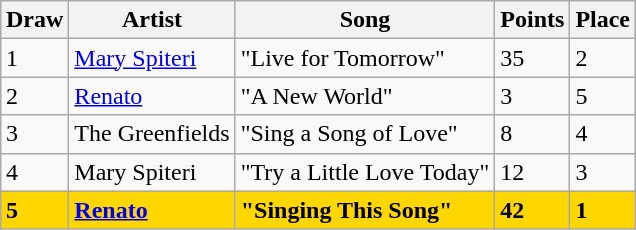<table class="sortable wikitable" style="margin: 1em auto 1em auto">
<tr>
<th>Draw</th>
<th>Artist</th>
<th>Song</th>
<th>Points</th>
<th>Place</th>
</tr>
<tr>
<td>1</td>
<td><a href='#'>Mary Spiteri</a></td>
<td>"Live for Tomorrow"</td>
<td>35</td>
<td>2</td>
</tr>
<tr>
<td>2</td>
<td><a href='#'>Renato</a></td>
<td>"A New World"</td>
<td>3</td>
<td>5</td>
</tr>
<tr>
<td>3</td>
<td>The Greenfields</td>
<td>"Sing a Song of Love"</td>
<td>8</td>
<td>4</td>
</tr>
<tr>
<td>4</td>
<td>Mary Spiteri</td>
<td>"Try a Little Love Today"</td>
<td>12</td>
<td>3</td>
</tr>
<tr style="font-weight:bold; background:gold;">
<td>5</td>
<td><a href='#'>Renato</a></td>
<td>"Singing This Song"</td>
<td>42</td>
<td>1</td>
</tr>
</table>
